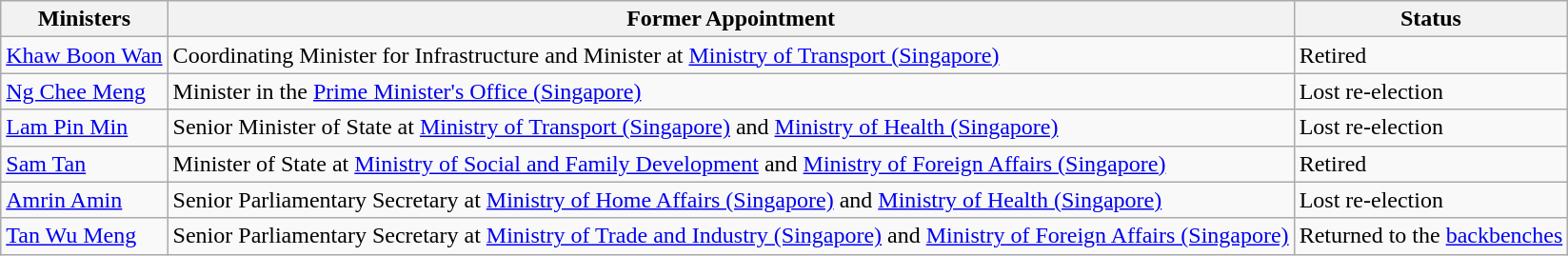<table class="wikitable">
<tr>
<th>Ministers</th>
<th>Former Appointment</th>
<th>Status</th>
</tr>
<tr>
<td><a href='#'>Khaw Boon Wan</a></td>
<td>Coordinating Minister for Infrastructure and Minister at <a href='#'>Ministry of Transport (Singapore)</a></td>
<td>Retired</td>
</tr>
<tr>
<td><a href='#'>Ng Chee Meng</a></td>
<td>Minister in the <a href='#'>Prime Minister's Office (Singapore)</a></td>
<td>Lost re-election</td>
</tr>
<tr>
<td><a href='#'>Lam Pin Min</a></td>
<td>Senior Minister of State at <a href='#'>Ministry of Transport (Singapore)</a> and <a href='#'>Ministry of Health (Singapore)</a></td>
<td>Lost re-election</td>
</tr>
<tr>
<td><a href='#'>Sam Tan</a></td>
<td>Minister of State at <a href='#'>Ministry of Social and Family Development</a> and <a href='#'>Ministry of Foreign Affairs (Singapore)</a></td>
<td>Retired</td>
</tr>
<tr>
<td><a href='#'>Amrin Amin</a></td>
<td>Senior Parliamentary Secretary at <a href='#'>Ministry of Home Affairs (Singapore)</a> and <a href='#'>Ministry of Health (Singapore)</a></td>
<td>Lost re-election</td>
</tr>
<tr>
<td><a href='#'>Tan Wu Meng</a></td>
<td>Senior Parliamentary Secretary at <a href='#'>Ministry of Trade and Industry (Singapore)</a> and <a href='#'>Ministry of Foreign Affairs (Singapore)</a></td>
<td>Returned to the <a href='#'>backbenches</a></td>
</tr>
</table>
